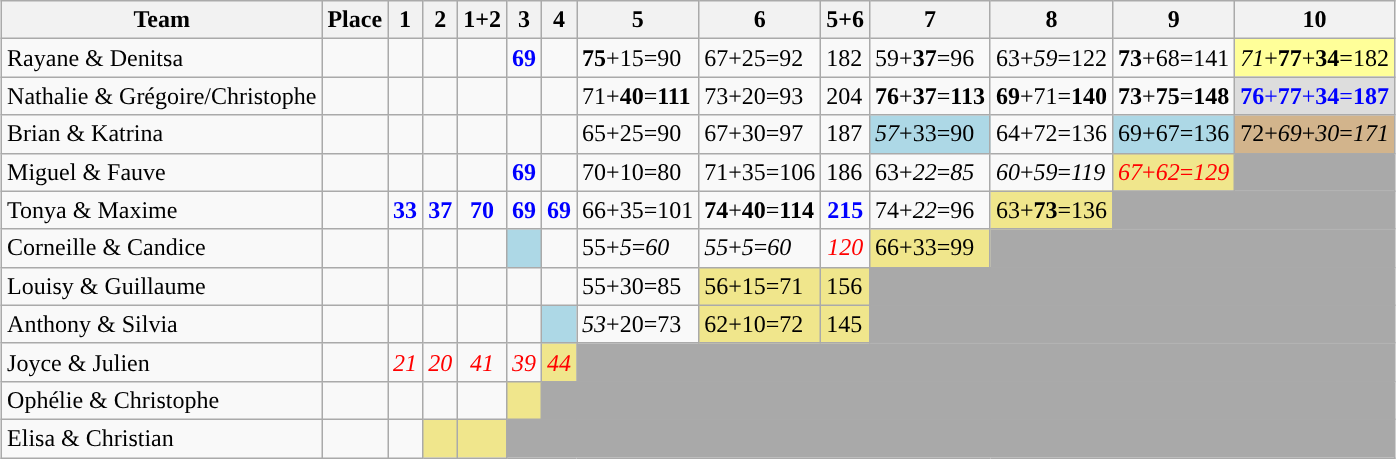<table class="wikitable sortable" style="margin:auto;">
<tr>
<th>Team</th>
<th>Place</th>
<th>1</th>
<th>2</th>
<th>1+2</th>
<th>3</th>
<th>4</th>
<th>5</th>
<th>6</th>
<th>5+6</th>
<th>7</th>
<th>8</th>
<th>9</th>
<th>10</th>
</tr>
<tr>
<td>Rayane & Denitsa</td>
<td></td>
<td></td>
<td></td>
<td></td>
<td style="text-align:center; color:blue;"><strong>69</strong></td>
<td></td>
<td><span><strong>75</strong></span>+15=90</td>
<td>67+25=92</td>
<td>182</td>
<td>59+<span><strong>37</strong></span>=96</td>
<td>63+<span><em>59</em></span>=122</td>
<td><span><strong>73</strong></span>+68=141</td>
<td style="background:#ff9;"><span><em>71</em></span>+<span><strong>77</strong></span>+<span><strong>34</strong></span>=182</td>
</tr>
<tr>
<td>Nathalie & Grégoire/Christophe</td>
<td></td>
<td></td>
<td></td>
<td></td>
<td></td>
<td></td>
<td>71+<span><strong>40</strong></span>=<span><strong>111</strong></span></td>
<td>73+20=93</td>
<td>204</td>
<td><span><strong>76</strong></span>+<span><strong>37</strong></span>=<span><strong>113</strong></span></td>
<td><span><strong>69</strong></span>+71=<span><strong>140</strong></span></td>
<td><span><strong>73</strong></span>+<span><strong>75</strong></span>=<span><strong>148</strong></span></td>
<td style="background:#ddd; text-align:center; color:blue;"><span><strong>76</strong></span>+<span><strong>77</strong></span>+<span><strong>34</strong></span>=<span><strong>187</strong></span></td>
</tr>
<tr>
<td>Brian & Katrina</td>
<td></td>
<td></td>
<td></td>
<td></td>
<td></td>
<td></td>
<td>65+25=90</td>
<td>67+30=97</td>
<td>187</td>
<td bgcolor="lightblue"><span><em>57</em></span>+33=90</td>
<td>64+72=136</td>
<td bgcolor="lightblue">69+67=136</td>
<td style="background:tan;">72+<span><em>69</em></span>+<span><em>30</em></span>=<span><em>171</em></span></td>
</tr>
<tr>
<td>Miguel & Fauve</td>
<td></td>
<td></td>
<td></td>
<td></td>
<td style="text-align:center; color:blue;"><strong>69</strong></td>
<td></td>
<td>70+10=80</td>
<td>71+35=106</td>
<td>186</td>
<td>63+<span><em>22</em></span>=<span><em>85</em></span></td>
<td><span><em>60</em></span>+<span><em>59</em></span>=<span><em>119</em></span></td>
<td style="background:Khaki; text-align:center; color:red;"><span><em>67</em></span>+<span><em>62</em></span>=<span><em>129</em></span></td>
<td style="background:darkgrey;" colspan="2"></td>
</tr>
<tr>
<td>Tonya & Maxime</td>
<td></td>
<td style="text-align:center; color:blue;"><strong>33</strong></td>
<td style="text-align:center; color:blue;"><strong>37</strong></td>
<td style="text-align:center; color:blue;"><strong>70</strong></td>
<td style="text-align:center; color:blue;"><strong>69</strong></td>
<td style="text-align:center; color:blue;"><strong>69</strong></td>
<td>66+35=101</td>
<td><span><strong>74</strong></span>+<span><strong>40</strong></span>=<span><strong>114</strong></span></td>
<td style="text-align:center; color:blue;"><strong>215</strong></td>
<td>74+<span><em>22</em></span>=96</td>
<td style="background:Khaki;">63+<span><strong>73</strong></span>=136</td>
<td style="background:darkgrey;" colspan="3"></td>
</tr>
<tr>
<td>Corneille & Candice</td>
<td></td>
<td></td>
<td></td>
<td></td>
<td style="background:lightblue;"></td>
<td></td>
<td>55+<span><em>5</em></span>=<span><em>60</em></span></td>
<td><span><em>55</em></span>+<span><em>5</em></span>=<span><em>60</em></span></td>
<td style="text-align:center; color:red;"><em>120</em></td>
<td style="background:Khaki;">66+33=99</td>
<td style="background:darkgrey;" colspan="4"></td>
</tr>
<tr>
<td>Louisy & Guillaume</td>
<td></td>
<td></td>
<td></td>
<td></td>
<td></td>
<td></td>
<td>55+30=85</td>
<td style="background:Khaki;">56+15=71</td>
<td style="background:Khaki;">156</td>
<td style="background:darkgrey;" colspan="5"></td>
</tr>
<tr>
<td>Anthony & Silvia</td>
<td></td>
<td></td>
<td></td>
<td></td>
<td></td>
<td style="background:lightblue;"></td>
<td><span><em>53</em></span>+20=73</td>
<td style="background:Khaki;">62+10=72</td>
<td style="background:Khaki;">145</td>
<td style="background:darkgrey;" colspan="5"></td>
</tr>
<tr>
<td>Joyce & Julien</td>
<td></td>
<td style="text-align:center; color:red;"><em>21</em></td>
<td style="text-align:center; color:red;"><em>20</em></td>
<td style="text-align:center; color:red;"><em>41</em></td>
<td style="text-align:center; color:red;"><em>39</em></td>
<td style="background:Khaki; text-align:center; color:red;"><em>44</em></td>
<td style="background:darkgrey;" colspan="10"></td>
</tr>
<tr>
<td>Ophélie & Christophe</td>
<td></td>
<td></td>
<td></td>
<td></td>
<td style="background:Khaki;"></td>
<td style="background:darkgrey;" colspan="10"></td>
</tr>
<tr>
<td>Elisa & Christian</td>
<td></td>
<td></td>
<td style="background:Khaki;"></td>
<td style="background:Khaki;"></td>
<td style="background:darkgrey;" colspan="10"></td>
</tr>
</table>
